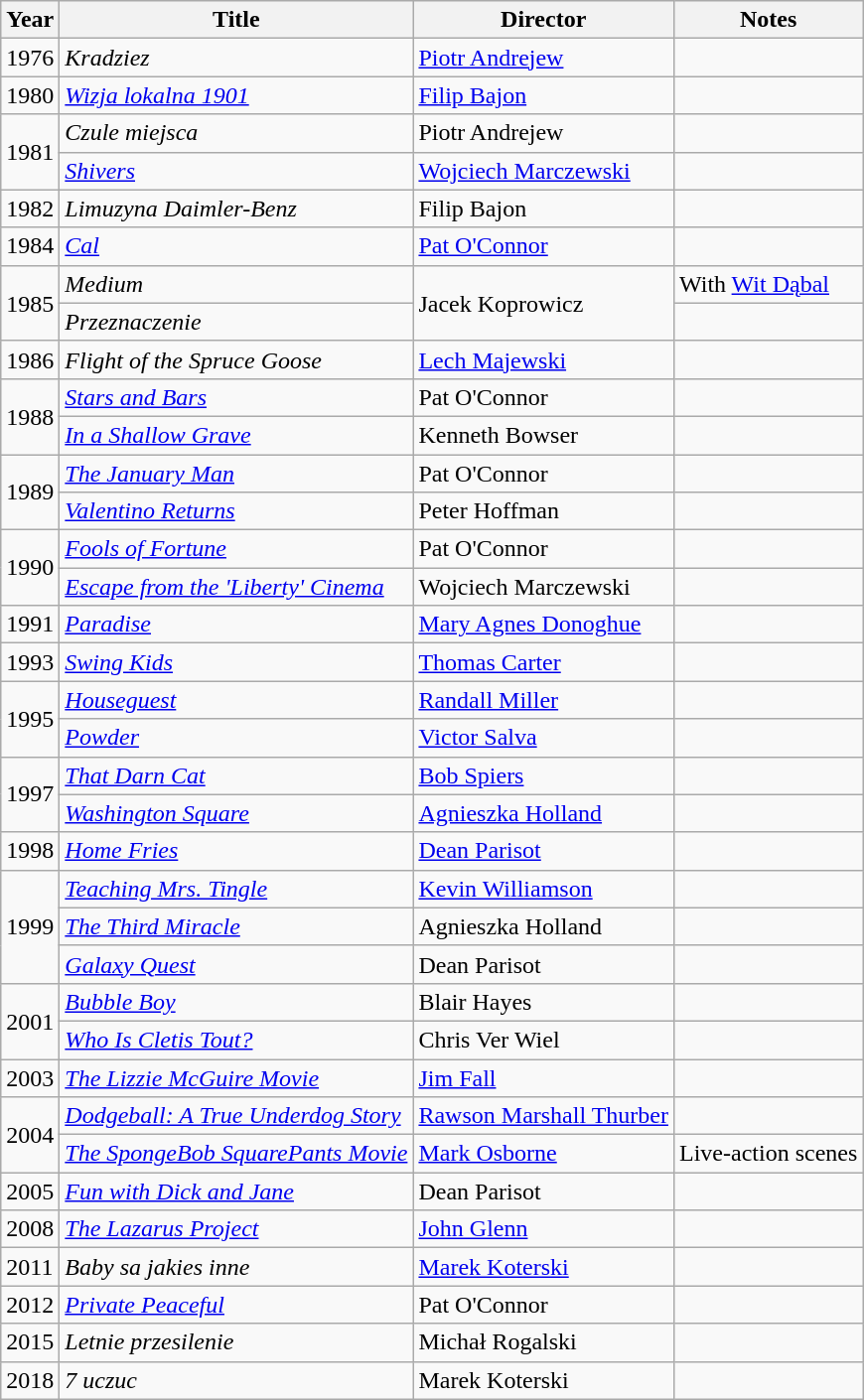<table class="wikitable">
<tr>
<th>Year</th>
<th>Title</th>
<th>Director</th>
<th>Notes</th>
</tr>
<tr>
<td>1976</td>
<td><em>Kradziez</em></td>
<td><a href='#'>Piotr Andrejew</a></td>
<td></td>
</tr>
<tr>
<td>1980</td>
<td><em><a href='#'>Wizja lokalna 1901</a></em></td>
<td><a href='#'>Filip Bajon</a></td>
<td></td>
</tr>
<tr>
<td rowspan=2>1981</td>
<td><em>Czule miejsca</em></td>
<td>Piotr Andrejew</td>
<td></td>
</tr>
<tr>
<td><em><a href='#'>Shivers</a></em></td>
<td><a href='#'>Wojciech Marczewski</a></td>
<td></td>
</tr>
<tr>
<td>1982</td>
<td><em>Limuzyna Daimler-Benz</em></td>
<td>Filip Bajon</td>
<td></td>
</tr>
<tr>
<td>1984</td>
<td><em><a href='#'>Cal</a></em></td>
<td><a href='#'>Pat O'Connor</a></td>
<td></td>
</tr>
<tr>
<td rowspan=2>1985</td>
<td><em>Medium</em></td>
<td rowspan=2>Jacek Koprowicz</td>
<td>With <a href='#'>Wit Dąbal</a></td>
</tr>
<tr>
<td><em>Przeznaczenie</em></td>
<td></td>
</tr>
<tr>
<td>1986</td>
<td><em>Flight of the Spruce Goose</em></td>
<td><a href='#'>Lech Majewski</a></td>
<td></td>
</tr>
<tr>
<td rowspan=2>1988</td>
<td><em><a href='#'>Stars and Bars</a></em></td>
<td>Pat O'Connor</td>
<td></td>
</tr>
<tr>
<td><em><a href='#'>In a Shallow Grave</a></em></td>
<td>Kenneth Bowser</td>
<td></td>
</tr>
<tr>
<td rowspan=2>1989</td>
<td><em><a href='#'>The January Man</a></em></td>
<td>Pat O'Connor</td>
<td></td>
</tr>
<tr>
<td><em><a href='#'>Valentino Returns</a></em></td>
<td>Peter Hoffman</td>
<td></td>
</tr>
<tr>
<td rowspan=2>1990</td>
<td><em><a href='#'>Fools of Fortune</a></em></td>
<td>Pat O'Connor</td>
<td></td>
</tr>
<tr>
<td><em><a href='#'>Escape from the 'Liberty' Cinema</a></em></td>
<td>Wojciech Marczewski</td>
<td></td>
</tr>
<tr>
<td>1991</td>
<td><em><a href='#'>Paradise</a></em></td>
<td><a href='#'>Mary Agnes Donoghue</a></td>
<td></td>
</tr>
<tr>
<td>1993</td>
<td><em><a href='#'>Swing Kids</a></em></td>
<td><a href='#'>Thomas Carter</a></td>
<td></td>
</tr>
<tr>
<td rowspan=2>1995</td>
<td><em><a href='#'>Houseguest</a></em></td>
<td><a href='#'>Randall Miller</a></td>
<td></td>
</tr>
<tr>
<td><em><a href='#'>Powder</a></em></td>
<td><a href='#'>Victor Salva</a></td>
<td></td>
</tr>
<tr>
<td rowspan=2>1997</td>
<td><em><a href='#'>That Darn Cat</a></em></td>
<td><a href='#'>Bob Spiers</a></td>
<td></td>
</tr>
<tr>
<td><em><a href='#'>Washington Square</a></em></td>
<td><a href='#'>Agnieszka Holland</a></td>
<td></td>
</tr>
<tr>
<td>1998</td>
<td><em><a href='#'>Home Fries</a></em></td>
<td><a href='#'>Dean Parisot</a></td>
<td></td>
</tr>
<tr>
<td rowspan=3>1999</td>
<td><em><a href='#'>Teaching Mrs. Tingle</a></em></td>
<td><a href='#'>Kevin Williamson</a></td>
<td></td>
</tr>
<tr>
<td><em><a href='#'>The Third Miracle</a></em></td>
<td>Agnieszka Holland</td>
<td></td>
</tr>
<tr>
<td><em><a href='#'>Galaxy Quest</a></em></td>
<td>Dean Parisot</td>
<td></td>
</tr>
<tr>
<td rowspan=2>2001</td>
<td><em><a href='#'>Bubble Boy</a></em></td>
<td>Blair Hayes</td>
<td></td>
</tr>
<tr>
<td><em><a href='#'>Who Is Cletis Tout?</a></em></td>
<td>Chris Ver Wiel</td>
<td></td>
</tr>
<tr>
<td>2003</td>
<td><em><a href='#'>The Lizzie McGuire Movie</a></em></td>
<td><a href='#'>Jim Fall</a></td>
<td></td>
</tr>
<tr>
<td rowspan=2>2004</td>
<td><em><a href='#'>Dodgeball: A True Underdog Story</a></em></td>
<td><a href='#'>Rawson Marshall Thurber</a></td>
<td></td>
</tr>
<tr>
<td><em><a href='#'>The SpongeBob SquarePants Movie</a></em></td>
<td><a href='#'>Mark Osborne</a></td>
<td>Live-action scenes</td>
</tr>
<tr>
<td>2005</td>
<td><em><a href='#'>Fun with Dick and Jane</a></em></td>
<td>Dean Parisot</td>
<td></td>
</tr>
<tr>
<td>2008</td>
<td><em><a href='#'>The Lazarus Project</a></em></td>
<td><a href='#'>John Glenn</a></td>
<td></td>
</tr>
<tr>
<td>2011</td>
<td><em>Baby sa jakies inne</em></td>
<td><a href='#'>Marek Koterski</a></td>
<td></td>
</tr>
<tr>
<td>2012</td>
<td><em><a href='#'>Private Peaceful</a></em></td>
<td>Pat O'Connor</td>
<td></td>
</tr>
<tr>
<td>2015</td>
<td><em>Letnie przesilenie</em></td>
<td>Michał Rogalski</td>
<td></td>
</tr>
<tr>
<td>2018</td>
<td><em>7 uczuc</em></td>
<td>Marek Koterski</td>
<td></td>
</tr>
</table>
